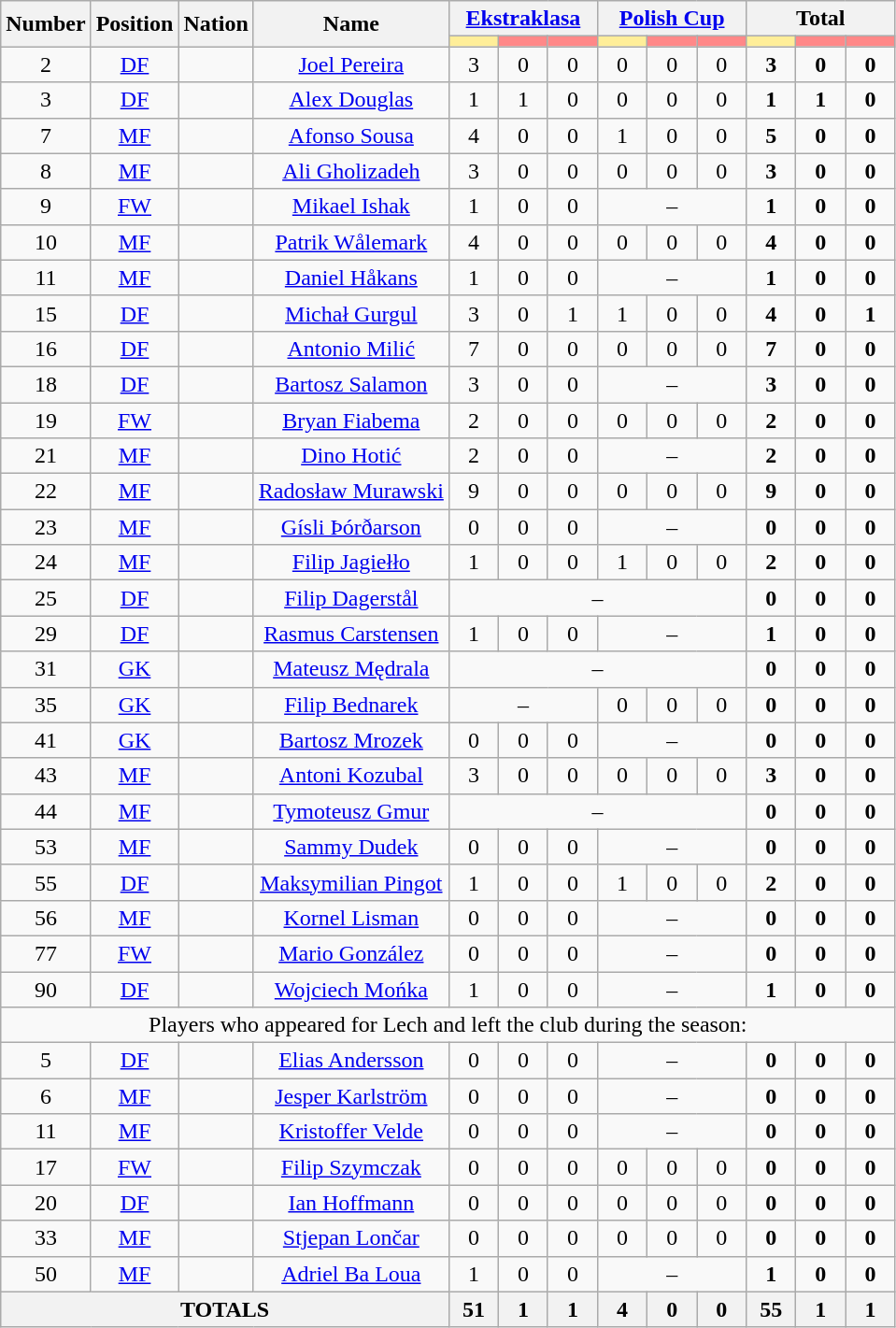<table class="wikitable" style="font-size: 100%; text-align: center;">
<tr>
<th rowspan="2" align="center">Number</th>
<th rowspan="2" align="center">Position</th>
<th rowspan="2" align="center">Nation</th>
<th rowspan="2" align="center">Name</th>
<th colspan="3" style="width:84px;" align="center"><a href='#'>Ekstraklasa</a></th>
<th colspan="3" style="width:84px;" align="center"><a href='#'>Polish Cup</a></th>
<th colspan="3" style="width:84px;" align="center">Total</th>
</tr>
<tr>
<th style="background: #FFEE99; width:28px;"></th>
<th style="background: #FF8888; width:28px;"></th>
<th style="background: #FF8888; width:28px;"></th>
<th style="background: #FFEE99; width:28px;"></th>
<th style="background: #FF8888; width:28px;"></th>
<th style="background: #FF8888; width:28px;"></th>
<th style="background: #FFEE99; width:28px;"></th>
<th style="background: #FF8888; width:28px;"></th>
<th style="background: #FF8888; width:28px;"></th>
</tr>
<tr>
<td>2</td>
<td><a href='#'>DF</a></td>
<td></td>
<td><a href='#'>Joel Pereira</a></td>
<td>3</td>
<td>0</td>
<td>0</td>
<td>0</td>
<td>0</td>
<td>0</td>
<td><strong>3</strong></td>
<td><strong>0</strong></td>
<td><strong>0</strong></td>
</tr>
<tr>
<td>3</td>
<td><a href='#'>DF</a></td>
<td></td>
<td><a href='#'>Alex Douglas</a></td>
<td>1</td>
<td>1</td>
<td>0</td>
<td>0</td>
<td>0</td>
<td>0</td>
<td><strong>1</strong></td>
<td><strong>1</strong></td>
<td><strong>0</strong></td>
</tr>
<tr>
<td>7</td>
<td><a href='#'>MF</a></td>
<td></td>
<td><a href='#'>Afonso Sousa</a></td>
<td>4</td>
<td>0</td>
<td>0</td>
<td>1</td>
<td>0</td>
<td>0</td>
<td><strong>5</strong></td>
<td><strong>0</strong></td>
<td><strong>0</strong></td>
</tr>
<tr>
<td>8</td>
<td><a href='#'>MF</a></td>
<td></td>
<td><a href='#'>Ali Gholizadeh</a></td>
<td>3</td>
<td>0</td>
<td>0</td>
<td>0</td>
<td>0</td>
<td>0</td>
<td><strong>3</strong></td>
<td><strong>0</strong></td>
<td><strong>0</strong></td>
</tr>
<tr>
<td>9</td>
<td><a href='#'>FW</a></td>
<td></td>
<td><a href='#'>Mikael Ishak</a></td>
<td>1</td>
<td>0</td>
<td>0</td>
<td colspan="3">–</td>
<td><strong>1</strong></td>
<td><strong>0</strong></td>
<td><strong>0</strong></td>
</tr>
<tr>
<td>10</td>
<td><a href='#'>MF</a></td>
<td></td>
<td><a href='#'>Patrik Wålemark</a></td>
<td>4</td>
<td>0</td>
<td>0</td>
<td>0</td>
<td>0</td>
<td>0</td>
<td><strong>4</strong></td>
<td><strong>0</strong></td>
<td><strong>0</strong></td>
</tr>
<tr>
<td>11</td>
<td><a href='#'>MF</a></td>
<td></td>
<td><a href='#'>Daniel Håkans</a></td>
<td>1</td>
<td>0</td>
<td>0</td>
<td colspan="3">–</td>
<td><strong>1</strong></td>
<td><strong>0</strong></td>
<td><strong>0</strong></td>
</tr>
<tr>
<td>15</td>
<td><a href='#'>DF</a></td>
<td></td>
<td><a href='#'>Michał Gurgul</a></td>
<td>3</td>
<td>0</td>
<td>1</td>
<td>1</td>
<td>0</td>
<td>0</td>
<td><strong>4</strong></td>
<td><strong>0</strong></td>
<td><strong>1</strong></td>
</tr>
<tr>
<td>16</td>
<td><a href='#'>DF</a></td>
<td></td>
<td><a href='#'>Antonio Milić</a></td>
<td>7</td>
<td>0</td>
<td>0</td>
<td>0</td>
<td>0</td>
<td>0</td>
<td><strong>7</strong></td>
<td><strong>0</strong></td>
<td><strong>0</strong></td>
</tr>
<tr>
<td>18</td>
<td><a href='#'>DF</a></td>
<td></td>
<td><a href='#'>Bartosz Salamon</a></td>
<td>3</td>
<td>0</td>
<td>0</td>
<td colspan="3">–</td>
<td><strong>3</strong></td>
<td><strong>0</strong></td>
<td><strong>0</strong></td>
</tr>
<tr>
<td>19</td>
<td><a href='#'>FW</a></td>
<td></td>
<td><a href='#'>Bryan Fiabema</a></td>
<td>2</td>
<td>0</td>
<td>0</td>
<td>0</td>
<td>0</td>
<td>0</td>
<td><strong>2</strong></td>
<td><strong>0</strong></td>
<td><strong>0</strong></td>
</tr>
<tr>
<td>21</td>
<td><a href='#'>MF</a></td>
<td></td>
<td><a href='#'>Dino Hotić</a></td>
<td>2</td>
<td>0</td>
<td>0</td>
<td colspan="3">–</td>
<td><strong>2</strong></td>
<td><strong>0</strong></td>
<td><strong>0</strong></td>
</tr>
<tr>
<td>22</td>
<td><a href='#'>MF</a></td>
<td></td>
<td><a href='#'>Radosław Murawski</a></td>
<td>9</td>
<td>0</td>
<td>0</td>
<td>0</td>
<td>0</td>
<td>0</td>
<td><strong>9</strong></td>
<td><strong>0</strong></td>
<td><strong>0</strong></td>
</tr>
<tr>
<td>23</td>
<td><a href='#'>MF</a></td>
<td></td>
<td><a href='#'>Gísli Þórðarson</a></td>
<td>0</td>
<td>0</td>
<td>0</td>
<td colspan="3">–</td>
<td><strong>0</strong></td>
<td><strong>0</strong></td>
<td><strong>0</strong></td>
</tr>
<tr>
<td>24</td>
<td><a href='#'>MF</a></td>
<td></td>
<td><a href='#'>Filip Jagiełło</a></td>
<td>1</td>
<td>0</td>
<td>0</td>
<td>1</td>
<td>0</td>
<td>0</td>
<td><strong>2</strong></td>
<td><strong>0</strong></td>
<td><strong>0</strong></td>
</tr>
<tr>
<td>25</td>
<td><a href='#'>DF</a></td>
<td></td>
<td><a href='#'>Filip Dagerstål</a></td>
<td colspan="6">–</td>
<td><strong>0</strong></td>
<td><strong>0</strong></td>
<td><strong>0</strong></td>
</tr>
<tr>
<td>29</td>
<td><a href='#'>DF</a></td>
<td></td>
<td><a href='#'>Rasmus Carstensen</a></td>
<td>1</td>
<td>0</td>
<td>0</td>
<td colspan="3">–</td>
<td><strong>1</strong></td>
<td><strong>0</strong></td>
<td><strong>0</strong></td>
</tr>
<tr>
<td>31</td>
<td><a href='#'>GK</a></td>
<td></td>
<td><a href='#'>Mateusz Mędrala</a></td>
<td colspan="6">–</td>
<td><strong>0</strong></td>
<td><strong>0</strong></td>
<td><strong>0</strong></td>
</tr>
<tr>
<td>35</td>
<td><a href='#'>GK</a></td>
<td></td>
<td><a href='#'>Filip Bednarek</a></td>
<td colspan="3">–</td>
<td>0</td>
<td>0</td>
<td>0</td>
<td><strong>0</strong></td>
<td><strong>0</strong></td>
<td><strong>0</strong></td>
</tr>
<tr>
<td>41</td>
<td><a href='#'>GK</a></td>
<td></td>
<td><a href='#'>Bartosz Mrozek</a></td>
<td>0</td>
<td>0</td>
<td>0</td>
<td colspan="3">–</td>
<td><strong>0</strong></td>
<td><strong>0</strong></td>
<td><strong>0</strong></td>
</tr>
<tr>
<td>43</td>
<td><a href='#'>MF</a></td>
<td></td>
<td><a href='#'>Antoni Kozubal</a></td>
<td>3</td>
<td>0</td>
<td>0</td>
<td>0</td>
<td>0</td>
<td>0</td>
<td><strong>3</strong></td>
<td><strong>0</strong></td>
<td><strong>0</strong></td>
</tr>
<tr>
<td>44</td>
<td><a href='#'>MF</a></td>
<td></td>
<td><a href='#'>Tymoteusz Gmur</a></td>
<td colspan="6">–</td>
<td><strong>0</strong></td>
<td><strong>0</strong></td>
<td><strong>0</strong></td>
</tr>
<tr>
<td>53</td>
<td><a href='#'>MF</a></td>
<td></td>
<td><a href='#'>Sammy Dudek</a></td>
<td>0</td>
<td>0</td>
<td>0</td>
<td colspan="3">–</td>
<td><strong>0</strong></td>
<td><strong>0</strong></td>
<td><strong>0</strong></td>
</tr>
<tr>
<td>55</td>
<td><a href='#'>DF</a></td>
<td></td>
<td><a href='#'>Maksymilian Pingot</a></td>
<td>1</td>
<td>0</td>
<td>0</td>
<td>1</td>
<td>0</td>
<td>0</td>
<td><strong>2</strong></td>
<td><strong>0</strong></td>
<td><strong>0</strong></td>
</tr>
<tr>
<td>56</td>
<td><a href='#'>MF</a></td>
<td></td>
<td><a href='#'>Kornel Lisman</a></td>
<td>0</td>
<td>0</td>
<td>0</td>
<td colspan="3">–</td>
<td><strong>0</strong></td>
<td><strong>0</strong></td>
<td><strong>0</strong></td>
</tr>
<tr>
<td>77</td>
<td><a href='#'>FW</a></td>
<td></td>
<td><a href='#'>Mario González</a></td>
<td>0</td>
<td>0</td>
<td>0</td>
<td colspan="3">–</td>
<td><strong>0</strong></td>
<td><strong>0</strong></td>
<td><strong>0</strong></td>
</tr>
<tr>
<td>90</td>
<td><a href='#'>DF</a></td>
<td></td>
<td><a href='#'>Wojciech Mońka</a></td>
<td>1</td>
<td>0</td>
<td>0</td>
<td colspan="3">–</td>
<td><strong>1</strong></td>
<td><strong>0</strong></td>
<td><strong>0</strong></td>
</tr>
<tr>
<td colspan="16">Players who appeared for Lech and left the club during the season:</td>
</tr>
<tr>
<td>5</td>
<td><a href='#'>DF</a></td>
<td></td>
<td><a href='#'>Elias Andersson</a></td>
<td>0</td>
<td>0</td>
<td>0</td>
<td colspan="3">–</td>
<td><strong>0</strong></td>
<td><strong>0</strong></td>
<td><strong>0</strong></td>
</tr>
<tr>
<td>6</td>
<td><a href='#'>MF</a></td>
<td></td>
<td><a href='#'>Jesper Karlström</a></td>
<td>0</td>
<td>0</td>
<td>0</td>
<td colspan="3">–</td>
<td><strong>0</strong></td>
<td><strong>0</strong></td>
<td><strong>0</strong></td>
</tr>
<tr>
<td>11</td>
<td><a href='#'>MF</a></td>
<td></td>
<td><a href='#'>Kristoffer Velde</a></td>
<td>0</td>
<td>0</td>
<td>0</td>
<td colspan="3">–</td>
<td><strong>0</strong></td>
<td><strong>0</strong></td>
<td><strong>0</strong></td>
</tr>
<tr>
<td>17</td>
<td><a href='#'>FW</a></td>
<td></td>
<td><a href='#'>Filip Szymczak</a></td>
<td>0</td>
<td>0</td>
<td>0</td>
<td>0</td>
<td>0</td>
<td>0</td>
<td><strong>0</strong></td>
<td><strong>0</strong></td>
<td><strong>0</strong></td>
</tr>
<tr>
<td>20</td>
<td><a href='#'>DF</a></td>
<td></td>
<td><a href='#'>Ian Hoffmann</a></td>
<td>0</td>
<td>0</td>
<td>0</td>
<td>0</td>
<td>0</td>
<td>0</td>
<td><strong>0</strong></td>
<td><strong>0</strong></td>
<td><strong>0</strong></td>
</tr>
<tr>
<td>33</td>
<td><a href='#'>MF</a></td>
<td></td>
<td><a href='#'>Stjepan Lončar</a></td>
<td>0</td>
<td>0</td>
<td>0</td>
<td>0</td>
<td>0</td>
<td>0</td>
<td><strong>0</strong></td>
<td><strong>0</strong></td>
<td><strong>0</strong></td>
</tr>
<tr>
<td>50</td>
<td><a href='#'>MF</a></td>
<td></td>
<td><a href='#'>Adriel Ba Loua</a></td>
<td>1</td>
<td>0</td>
<td>0</td>
<td colspan="3">–</td>
<td><strong>1</strong></td>
<td><strong>0</strong></td>
<td><strong>0</strong></td>
</tr>
<tr>
<th colspan="4">TOTALS</th>
<th>51</th>
<th>1</th>
<th>1</th>
<th>4</th>
<th>0</th>
<th>0</th>
<th>55</th>
<th>1</th>
<th>1</th>
</tr>
</table>
